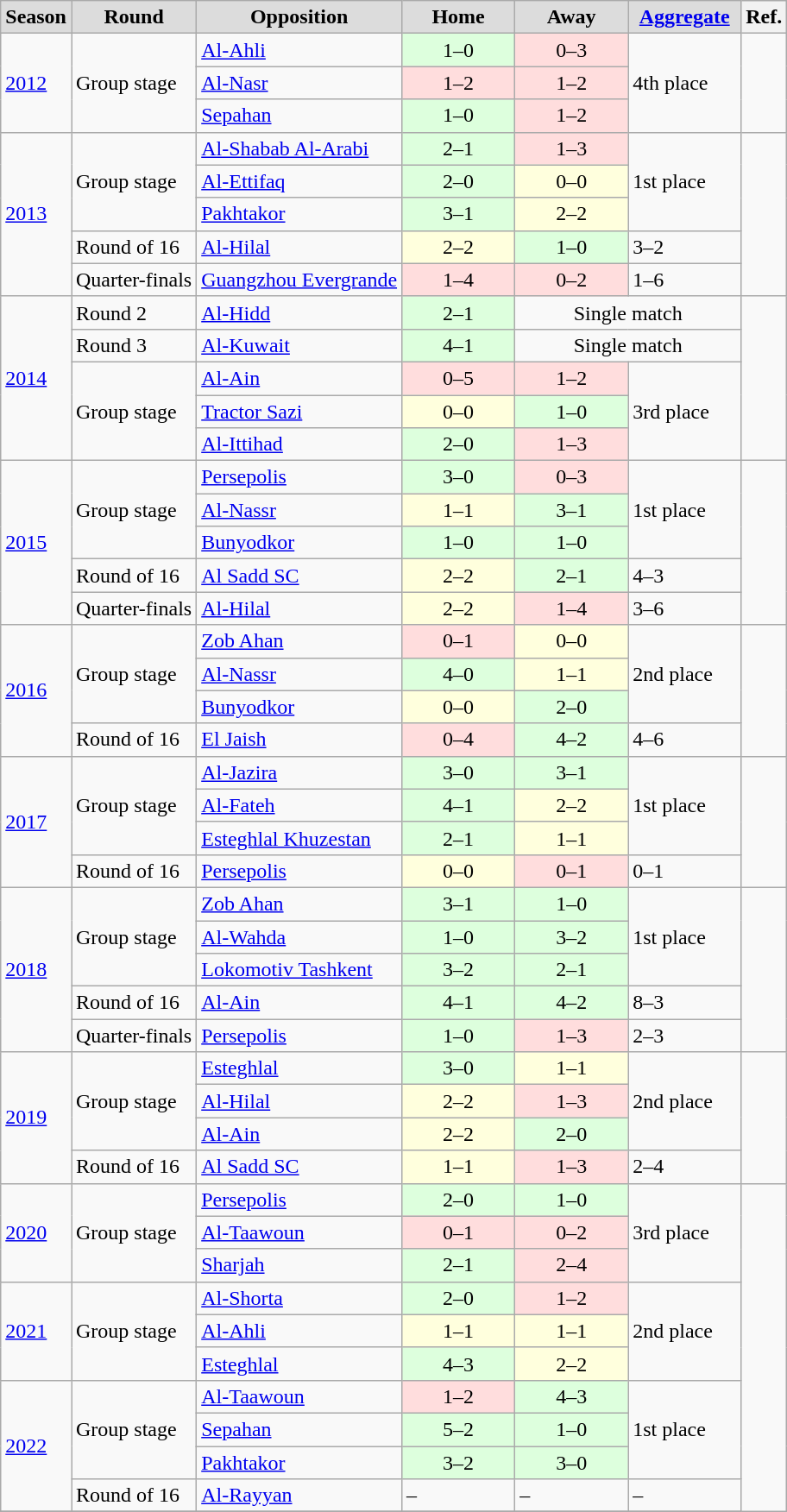<table class="sortable plainrowheaders wikitable">
<tr>
<th style="background:#DCDCDC">Season</th>
<th style="background:#DCDCDC">Round</th>
<th style="background:#DCDCDC">Opposition</th>
<th width="80" style="background:#DCDCDC">Home</th>
<th width="80" style="background:#DCDCDC">Away</th>
<th width="80" style="background:#DCDCDC"><a href='#'>Aggregate</a></th>
<th scope="col">Ref.</th>
</tr>
<tr>
<td rowspan="3"><a href='#'>2012</a></td>
<td rowspan="3">Group stage</td>
<td align=left> <a href='#'>Al-Ahli</a></td>
<td style="background:#dfd; text-align:center">1–0</td>
<td style="background:#fdd; text-align:center">0–3</td>
<td rowspan="3">4th place</td>
<td rowspan="3"></td>
</tr>
<tr>
<td align=left> <a href='#'>Al-Nasr</a></td>
<td style="background:#fdd; text-align:center">1–2</td>
<td style="background:#fdd; text-align:center">1–2</td>
</tr>
<tr>
<td align=left> <a href='#'>Sepahan</a></td>
<td style="background:#dfd; text-align:center">1–0</td>
<td style="background:#fdd; text-align:center">1–2</td>
</tr>
<tr>
<td rowspan="5"><a href='#'>2013</a></td>
<td rowspan="3">Group stage</td>
<td align=left> <a href='#'>Al-Shabab Al-Arabi</a></td>
<td style="background:#dfd; text-align:center">2–1</td>
<td style="background:#fdd; text-align:center">1–3</td>
<td rowspan="3">1st place</td>
<td rowspan="5"></td>
</tr>
<tr>
<td align=left> <a href='#'>Al-Ettifaq</a></td>
<td style="background:#dfd; text-align:center">2–0</td>
<td style="background:#ffd; text-align:center">0–0</td>
</tr>
<tr>
<td align=left> <a href='#'>Pakhtakor</a></td>
<td style="background:#dfd; text-align:center">3–1</td>
<td style="background:#ffd; text-align:center">2–2</td>
</tr>
<tr>
<td align=left>Round of 16</td>
<td align=left> <a href='#'>Al-Hilal</a></td>
<td style="background:#ffd; text-align:center">2–2</td>
<td style="background:#dfd; text-align:center">1–0</td>
<td>3–2</td>
</tr>
<tr>
<td align=left>Quarter-finals</td>
<td align=left> <a href='#'>Guangzhou Evergrande</a></td>
<td style="background:#fdd; text-align:center">1–4</td>
<td style="background:#fdd; text-align:center">0–2</td>
<td>1–6</td>
</tr>
<tr>
<td rowspan="5"><a href='#'>2014</a></td>
<td align=left>Round 2</td>
<td align=left> <a href='#'>Al-Hidd</a></td>
<td style="background:#dfd; text-align:center">2–1</td>
<td align=center colspan="2">Single match</td>
<td rowspan="5"></td>
</tr>
<tr>
<td align=left>Round 3</td>
<td align=left> <a href='#'>Al-Kuwait</a></td>
<td style="background:#dfd; text-align:center">4–1</td>
<td align=center colspan="2">Single match</td>
</tr>
<tr>
<td rowspan="3">Group stage</td>
<td align=left> <a href='#'>Al-Ain</a></td>
<td style="background:#fdd; text-align:center">0–5</td>
<td style="background:#fdd; text-align:center">1–2</td>
<td rowspan="3">3rd place</td>
</tr>
<tr>
<td align=left> <a href='#'>Tractor Sazi</a></td>
<td style="background:#ffd; text-align:center">0–0</td>
<td style="background:#dfd; text-align:center">1–0</td>
</tr>
<tr>
<td align=left> <a href='#'>Al-Ittihad</a></td>
<td style="background:#dfd; text-align:center">2–0</td>
<td style="background:#fdd; text-align:center">1–3</td>
</tr>
<tr>
<td rowspan="5"><a href='#'>2015</a></td>
<td rowspan="3">Group stage</td>
<td align=left> <a href='#'>Persepolis</a></td>
<td style="background:#dfd; text-align:center">3–0</td>
<td style="background:#fdd; text-align:center">0–3</td>
<td rowspan="3">1st place</td>
<td rowspan="5"></td>
</tr>
<tr>
<td align=left> <a href='#'>Al-Nassr</a></td>
<td style="background:#ffd; text-align:center">1–1</td>
<td style="background:#dfd; text-align:center">3–1</td>
</tr>
<tr>
<td align=left> <a href='#'>Bunyodkor</a></td>
<td style="background:#dfd; text-align:center">1–0</td>
<td style="background:#dfd; text-align:center">1–0</td>
</tr>
<tr>
<td align=left>Round of 16</td>
<td align=left> <a href='#'>Al Sadd SC</a></td>
<td style="background:#ffd; text-align:center">2–2</td>
<td style="background:#dfd; text-align:center">2–1</td>
<td>4–3</td>
</tr>
<tr>
<td align=left>Quarter-finals</td>
<td align=left> <a href='#'>Al-Hilal</a></td>
<td style="background:#ffd; text-align:center">2–2</td>
<td style="background:#fdd; text-align:center">1–4</td>
<td>3–6</td>
</tr>
<tr>
<td rowspan="4"><a href='#'>2016</a></td>
<td rowspan="3">Group stage</td>
<td align=left> <a href='#'>Zob Ahan</a></td>
<td style="background:#fdd; text-align:center">0–1</td>
<td style="background:#ffd; text-align:center">0–0</td>
<td rowspan="3">2nd place</td>
<td rowspan="4"></td>
</tr>
<tr>
<td align=left> <a href='#'>Al-Nassr</a></td>
<td style="background:#dfd; text-align:center">4–0</td>
<td style="background:#ffd; text-align:center">1–1</td>
</tr>
<tr>
<td align=left> <a href='#'>Bunyodkor</a></td>
<td style="background:#ffd; text-align:center">0–0</td>
<td style="background:#dfd; text-align:center">2–0</td>
</tr>
<tr>
<td align=left>Round of 16</td>
<td align=left> <a href='#'>El Jaish</a></td>
<td style="background:#fdd; text-align:center">0–4</td>
<td style="background:#dfd; text-align:center">4–2</td>
<td>4–6</td>
</tr>
<tr>
<td rowspan="4"><a href='#'>2017</a></td>
<td rowspan="3">Group stage</td>
<td align=left> <a href='#'>Al-Jazira</a></td>
<td style="background:#dfd; text-align:center">3–0</td>
<td style="background:#dfd; text-align:center">3–1</td>
<td rowspan="3">1st place</td>
<td rowspan="4"></td>
</tr>
<tr>
<td align=left> <a href='#'>Al-Fateh</a></td>
<td style="background:#dfd; text-align:center">4–1</td>
<td style="background:#ffd; text-align:center">2–2</td>
</tr>
<tr>
<td align=left> <a href='#'>Esteghlal Khuzestan</a></td>
<td style="background:#dfd; text-align:center">2–1</td>
<td style="background:#ffd; text-align:center">1–1</td>
</tr>
<tr>
<td align=left>Round of 16</td>
<td align=left> <a href='#'>Persepolis</a></td>
<td style="background:#ffd; text-align:center">0–0</td>
<td style="background:#fdd; text-align:center">0–1</td>
<td>0–1</td>
</tr>
<tr>
<td rowspan="5"><a href='#'>2018</a></td>
<td rowspan="3">Group stage</td>
<td align=left> <a href='#'>Zob Ahan</a></td>
<td style="background:#dfd; text-align:center">3–1</td>
<td style="background:#dfd; text-align:center">1–0</td>
<td rowspan="3">1st place</td>
<td rowspan="5"></td>
</tr>
<tr>
<td align=left> <a href='#'>Al-Wahda</a></td>
<td style="background:#dfd; text-align:center">1–0</td>
<td style="background:#dfd; text-align:center">3–2</td>
</tr>
<tr>
<td align=left> <a href='#'>Lokomotiv Tashkent</a></td>
<td style="background:#dfd; text-align:center">3–2</td>
<td style="background:#dfd; text-align:center">2–1</td>
</tr>
<tr>
<td align=left>Round of 16</td>
<td align=left> <a href='#'>Al-Ain</a></td>
<td style="background:#dfd; text-align:center">4–1</td>
<td style="background:#dfd; text-align:center">4–2</td>
<td>8–3</td>
</tr>
<tr>
<td align=left>Quarter-finals</td>
<td align=left> <a href='#'>Persepolis</a></td>
<td style="background:#dfd; text-align:center">1–0</td>
<td style="background:#fdd; text-align:center">1–3</td>
<td>2–3</td>
</tr>
<tr>
<td rowspan="4"><a href='#'>2019</a></td>
<td rowspan="3">Group stage</td>
<td align=left> <a href='#'>Esteghlal</a></td>
<td style="background:#dfd; text-align:center">3–0</td>
<td style="background:#ffd; text-align:center">1–1</td>
<td rowspan="3">2nd place</td>
<td rowspan="4"></td>
</tr>
<tr>
<td align=left> <a href='#'>Al-Hilal</a></td>
<td style="background:#ffd; text-align:center">2–2</td>
<td style="background:#fdd; text-align:center">1–3</td>
</tr>
<tr>
<td align=left> <a href='#'>Al-Ain</a></td>
<td style="background:#ffd; text-align:center">2–2</td>
<td style="background:#dfd; text-align:center">2–0</td>
</tr>
<tr>
<td align=left>Round of 16</td>
<td align=left> <a href='#'>Al Sadd SC</a></td>
<td style="background:#ffd; text-align:center">1–1</td>
<td style="background:#fdd; text-align:center">1–3</td>
<td>2–4</td>
</tr>
<tr>
<td rowspan="3"><a href='#'>2020</a></td>
<td rowspan="3">Group stage</td>
<td align=left> <a href='#'>Persepolis</a></td>
<td style="background:#dfd; text-align:center">2–0</td>
<td style="background:#dfd; text-align:center">1–0</td>
<td rowspan="3">3rd place</td>
</tr>
<tr>
<td align=left> <a href='#'>Al-Taawoun</a></td>
<td style="background:#fdd; text-align:center">0–1</td>
<td style="background:#fdd; text-align:center">0–2</td>
</tr>
<tr>
<td align=left> <a href='#'>Sharjah</a></td>
<td style="background:#dfd; text-align:center">2–1</td>
<td style="background:#fdd; text-align:center">2–4</td>
</tr>
<tr>
<td rowspan="3"><a href='#'>2021</a></td>
<td rowspan="3">Group stage</td>
<td align=left> <a href='#'>Al-Shorta</a></td>
<td style="background:#dfd; text-align:center">2–0</td>
<td style="background:#fdd; text-align:center">1–2</td>
<td rowspan="3">2nd place</td>
</tr>
<tr>
<td align=left> <a href='#'>Al-Ahli</a></td>
<td style="background:#ffd; text-align:center">1–1</td>
<td style="background:#ffd; text-align:center">1–1</td>
</tr>
<tr>
<td align=left> <a href='#'>Esteghlal</a></td>
<td style="background:#dfd; text-align:center">4–3</td>
<td style="background:#ffd; text-align:center">2–2</td>
</tr>
<tr>
<td rowspan="4"><a href='#'>2022</a></td>
<td rowspan="3">Group stage</td>
<td align=left> <a href='#'>Al-Taawoun</a></td>
<td style="background:#fdd; text-align:center">1–2</td>
<td style="background:#dfd; text-align:center">4–3</td>
<td rowspan="3">1st place</td>
</tr>
<tr>
<td align=left> <a href='#'>Sepahan</a></td>
<td style="background:#dfd; text-align:center">5–2</td>
<td style="background:#dfd; text-align:center">1–0</td>
</tr>
<tr>
<td align=left> <a href='#'>Pakhtakor</a></td>
<td style="background:#dfd; text-align:center">3–2</td>
<td style="background:#dfd; text-align:center">3–0</td>
</tr>
<tr>
<td align=left>Round of 16</td>
<td align=left> <a href='#'>Al-Rayyan</a></td>
<td>–</td>
<td>–</td>
<td>–</td>
</tr>
<tr>
</tr>
</table>
